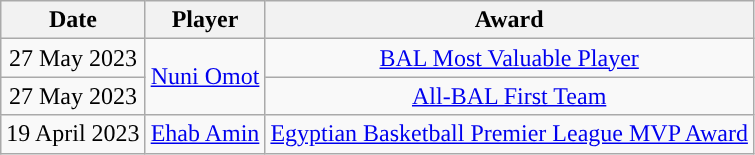<table class="wikitable" style="text-align: center">
<tr>
<th>Date</th>
<th>Player</th>
<th>Award</th>
</tr>
<tr style="text-align: center">
<td>27 May 2023</td>
<td rowspan="2"><a href='#'>Nuni Omot</a></td>
<td><a href='#'>BAL Most Valuable Player</a></td>
</tr>
<tr>
<td>27 May 2023</td>
<td><a href='#'>All-BAL First Team</a></td>
</tr>
<tr>
<td>19 April 2023</td>
<td><a href='#'>Ehab Amin</a></td>
<td><a href='#'>Egyptian Basketball Premier League MVP Award</a></td>
</tr>
</table>
